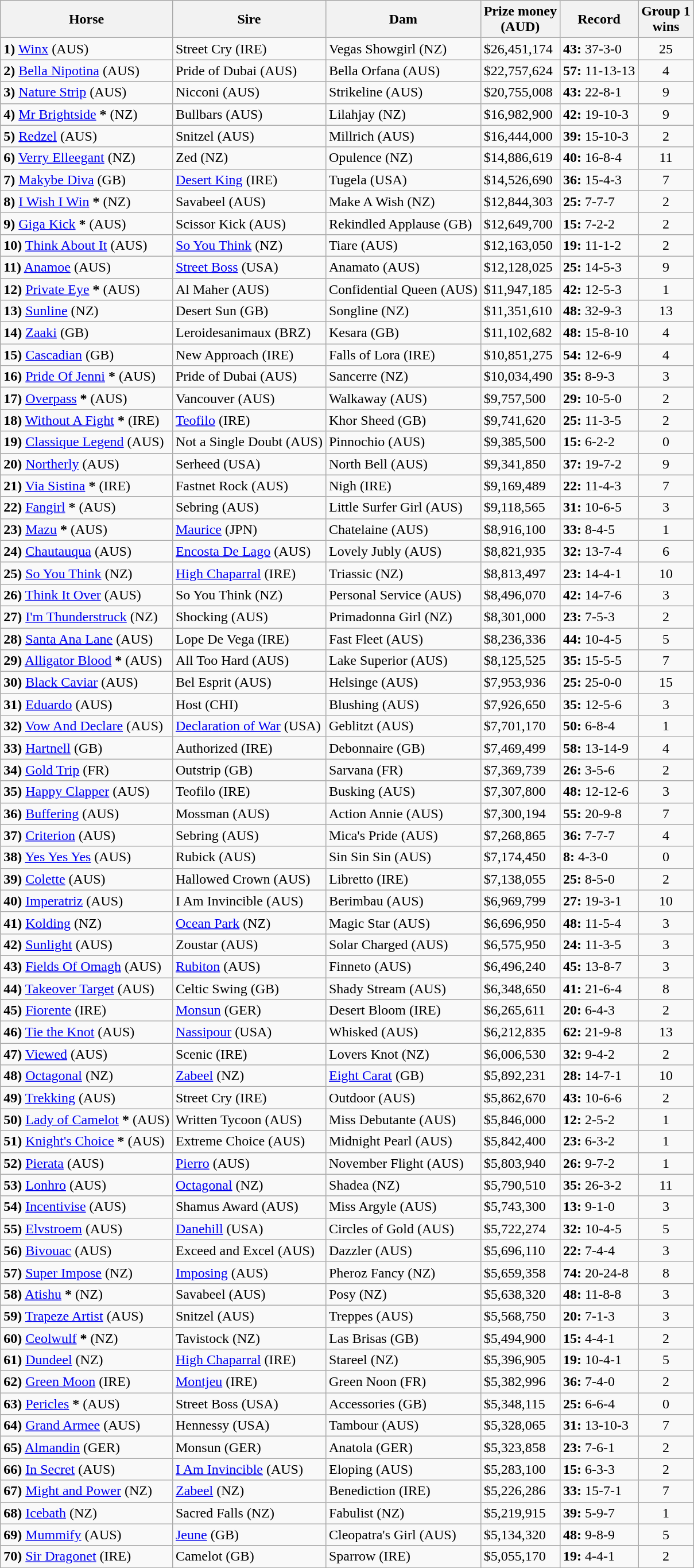<table class="wikitable">
<tr>
<th>Horse</th>
<th>Sire</th>
<th>Dam</th>
<th>Prize money <br>(AUD)</th>
<th>Record</th>
<th>Group 1<br> wins<br></th>
</tr>
<tr>
<td><strong>1)</strong> <a href='#'>Winx</a> (AUS)</td>
<td>Street Cry (IRE)</td>
<td>Vegas Showgirl (NZ)</td>
<td>$26,451,174</td>
<td><strong>43:</strong> 37-3-0</td>
<td align=center>25<br></td>
</tr>
<tr>
<td><strong>2)</strong> <a href='#'>Bella Nipotina</a> (AUS)</td>
<td>Pride of Dubai (AUS)</td>
<td>Bella Orfana (AUS)</td>
<td>$22,757,624</td>
<td><strong>57:</strong> 11-13-13</td>
<td align=center>4</td>
</tr>
<tr>
<td><strong>3)</strong> <a href='#'>Nature Strip</a> (AUS)</td>
<td>Nicconi (AUS)</td>
<td>Strikeline (AUS)</td>
<td>$20,755,008</td>
<td><strong>43:</strong> 22-8-1</td>
<td align=center>9</td>
</tr>
<tr>
<td><strong>4)</strong> <a href='#'>Mr Brightside</a> <strong>*</strong> (NZ)</td>
<td>Bullbars (AUS)</td>
<td>Lilahjay (NZ)</td>
<td>$16,982,900</td>
<td><strong>42:</strong> 19-10-3</td>
<td align=center>9</td>
</tr>
<tr>
<td><strong>5)</strong> <a href='#'>Redzel</a> (AUS)</td>
<td>Snitzel (AUS)</td>
<td>Millrich (AUS)</td>
<td>$16,444,000</td>
<td><strong>39:</strong> 15-10-3</td>
<td align="center">2</td>
</tr>
<tr>
<td><strong>6)</strong> <a href='#'>Verry Elleegant</a> (NZ)</td>
<td>Zed (NZ)</td>
<td>Opulence (NZ)</td>
<td>$14,886,619</td>
<td><strong>40:</strong> 16-8-4</td>
<td align="center">11</td>
</tr>
<tr>
<td><strong>7)</strong> <a href='#'>Makybe Diva</a> (GB)</td>
<td><a href='#'>Desert King</a> (IRE)</td>
<td>Tugela (USA)</td>
<td>$14,526,690</td>
<td><strong>36:</strong> 15-4-3</td>
<td align="center">7</td>
</tr>
<tr>
<td><strong>8)</strong> <a href='#'>I Wish I Win</a> <strong>*</strong>  (NZ)</td>
<td>Savabeel (AUS)</td>
<td>Make A Wish (NZ)</td>
<td>$12,844,303</td>
<td><strong>25:</strong> 7-7-7</td>
<td align=center>2</td>
</tr>
<tr>
<td><strong>9)</strong> <a href='#'>Giga Kick</a> <strong>*</strong> (AUS)</td>
<td>Scissor Kick (AUS)</td>
<td>Rekindled Applause (GB)</td>
<td>$12,649,700</td>
<td><strong>15:</strong> 7-2-2</td>
<td align=center>2</td>
</tr>
<tr>
<td><strong>10)</strong> <a href='#'>Think About It</a> (AUS)</td>
<td><a href='#'>So You Think</a> (NZ)</td>
<td>Tiare (AUS)</td>
<td>$12,163,050</td>
<td><strong>19:</strong> 11-1-2</td>
<td align=center>2</td>
</tr>
<tr>
<td><strong>11)</strong> <a href='#'>Anamoe</a> (AUS)</td>
<td><a href='#'>Street Boss</a> (USA)</td>
<td>Anamato (AUS)</td>
<td>$12,128,025</td>
<td><strong>25:</strong> 14-5-3</td>
<td align=center>9</td>
</tr>
<tr>
<td><strong>12)</strong> <a href='#'>Private Eye</a> <strong>*</strong> (AUS)</td>
<td>Al Maher (AUS)</td>
<td>Confidential Queen (AUS)</td>
<td>$11,947,185</td>
<td><strong>42:</strong> 12-5-3</td>
<td align=center>1</td>
</tr>
<tr>
<td><strong>13)</strong> <a href='#'>Sunline</a> (NZ)</td>
<td>Desert Sun (GB)</td>
<td>Songline (NZ)</td>
<td>$11,351,610</td>
<td><strong>48:</strong> 32-9-3</td>
<td align=center>13</td>
</tr>
<tr>
<td><strong>14)</strong> <a href='#'>Zaaki</a> (GB)</td>
<td>Leroidesanimaux (BRZ)</td>
<td>Kesara (GB)</td>
<td>$11,102,682</td>
<td><strong>48:</strong> 15-8-10</td>
<td align=center>4</td>
</tr>
<tr>
<td><strong>15)</strong> <a href='#'>Cascadian</a>  (GB)</td>
<td>New Approach (IRE)</td>
<td>Falls of Lora (IRE)</td>
<td>$10,851,275</td>
<td><strong>54:</strong> 12-6-9</td>
<td align=center>4</td>
</tr>
<tr>
<td><strong>16)</strong> <a href='#'>Pride Of Jenni</a> <strong>*</strong> (AUS)</td>
<td>Pride of Dubai (AUS)</td>
<td>Sancerre (NZ)</td>
<td>$10,034,490</td>
<td><strong>35:</strong> 8-9-3</td>
<td align=center>3</td>
</tr>
<tr>
<td><strong>17)</strong> <a href='#'>Overpass</a> <strong>*</strong> (AUS)</td>
<td>Vancouver (AUS)</td>
<td>Walkaway (AUS)</td>
<td>$9,757,500</td>
<td><strong>29:</strong> 10-5-0</td>
<td align=center>2</td>
</tr>
<tr>
<td><strong>18)</strong> <a href='#'>Without A Fight</a> <strong>*</strong> (IRE)</td>
<td><a href='#'>Teofilo</a> (IRE)</td>
<td>Khor Sheed (GB)</td>
<td>$9,741,620</td>
<td><strong>25:</strong> 11-3-5</td>
<td align=center>2</td>
</tr>
<tr>
<td><strong>19)</strong> <a href='#'>Classique Legend</a> (AUS)</td>
<td>Not a Single Doubt (AUS)</td>
<td>Pinnochio (AUS)</td>
<td>$9,385,500</td>
<td><strong>15:</strong> 6-2-2</td>
<td align=center>0</td>
</tr>
<tr>
<td><strong>20)</strong> <a href='#'>Northerly</a> (AUS)</td>
<td>Serheed (USA)</td>
<td>North Bell (AUS)</td>
<td>$9,341,850</td>
<td><strong>37:</strong> 19-7-2</td>
<td align=center>9</td>
</tr>
<tr>
<td><strong>21)</strong> <a href='#'>Via Sistina</a> <strong>*</strong> (IRE)</td>
<td>Fastnet Rock (AUS)</td>
<td>Nigh (IRE)</td>
<td>$9,169,489</td>
<td><strong>22:</strong> 11-4-3</td>
<td align=center>7</td>
</tr>
<tr>
<td><strong>22)</strong> <a href='#'>Fangirl</a> <strong>*</strong> (AUS)</td>
<td>Sebring (AUS)</td>
<td>Little Surfer Girl (AUS)</td>
<td>$9,118,565</td>
<td><strong>31:</strong> 10-6-5</td>
<td align=center>3</td>
</tr>
<tr>
<td><strong>23)</strong> <a href='#'>Mazu</a> <strong>*</strong> (AUS)</td>
<td><a href='#'>Maurice</a> (JPN)</td>
<td>Chatelaine (AUS)</td>
<td>$8,916,100</td>
<td><strong>33:</strong> 8-4-5</td>
<td align=center>1</td>
</tr>
<tr>
<td><strong>24)</strong> <a href='#'>Chautauqua</a> (AUS)</td>
<td><a href='#'>Encosta De Lago</a> (AUS)</td>
<td>Lovely Jubly (AUS)</td>
<td>$8,821,935</td>
<td><strong>32:</strong> 13-7-4</td>
<td align=center>6</td>
</tr>
<tr>
<td><strong>25)</strong> <a href='#'>So You Think</a>  (NZ)</td>
<td><a href='#'>High Chaparral</a> (IRE)</td>
<td>Triassic (NZ)</td>
<td>$8,813,497</td>
<td><strong>23:</strong> 14-4-1</td>
<td align=center>10</td>
</tr>
<tr>
<td><strong>26)</strong> <a href='#'>Think It Over</a> (AUS)</td>
<td>So You Think (NZ)</td>
<td>Personal Service (AUS)</td>
<td>$8,496,070</td>
<td><strong>42:</strong> 14-7-6</td>
<td align=center>3</td>
</tr>
<tr>
<td><strong>27)</strong> <a href='#'>I'm Thunderstruck</a> (NZ)</td>
<td>Shocking (AUS)</td>
<td>Primadonna Girl (NZ)</td>
<td>$8,301,000</td>
<td><strong>23:</strong> 7-5-3</td>
<td align=center>2</td>
</tr>
<tr>
<td><strong>28)</strong> <a href='#'>Santa Ana Lane</a> (AUS)</td>
<td>Lope De Vega (IRE)</td>
<td>Fast Fleet (AUS)</td>
<td>$8,236,336</td>
<td><strong>44:</strong> 10-4-5</td>
<td align=center>5</td>
</tr>
<tr>
<td><strong>29)</strong> <a href='#'>Alligator Blood</a> <strong>*</strong>  (AUS)</td>
<td>All Too Hard (AUS)</td>
<td>Lake Superior (AUS)</td>
<td>$8,125,525</td>
<td><strong>35:</strong> 15-5-5</td>
<td align=center>7</td>
</tr>
<tr>
<td><strong>30)</strong> <a href='#'>Black Caviar</a> (AUS)</td>
<td>Bel Esprit (AUS)</td>
<td>Helsinge (AUS)</td>
<td>$7,953,936</td>
<td><strong>25:</strong> 25-0-0</td>
<td align=center>15</td>
</tr>
<tr>
<td><strong>31)</strong> <a href='#'>Eduardo</a> (AUS)</td>
<td>Host (CHI)</td>
<td>Blushing (AUS)</td>
<td>$7,926,650</td>
<td><strong>35:</strong> 12-5-6</td>
<td align=center>3</td>
</tr>
<tr>
<td><strong>32)</strong> <a href='#'>Vow And Declare</a> (AUS)</td>
<td><a href='#'>Declaration of War</a> (USA)</td>
<td>Geblitzt (AUS)</td>
<td>$7,701,170</td>
<td><strong>50:</strong> 6-8-4</td>
<td align=center>1</td>
</tr>
<tr>
<td><strong>33)</strong> <a href='#'>Hartnell</a> (GB)</td>
<td>Authorized (IRE)</td>
<td>Debonnaire (GB)</td>
<td>$7,469,499</td>
<td><strong>58:</strong> 13-14-9</td>
<td align=center>4</td>
</tr>
<tr>
<td><strong>34)</strong> <a href='#'>Gold Trip</a> (FR)</td>
<td>Outstrip (GB)</td>
<td>Sarvana (FR)</td>
<td>$7,369,739</td>
<td><strong>26:</strong> 3-5-6</td>
<td align=center>2</td>
</tr>
<tr>
<td><strong>35)</strong> <a href='#'>Happy Clapper</a> (AUS)</td>
<td>Teofilo (IRE)</td>
<td>Busking (AUS)</td>
<td>$7,307,800</td>
<td><strong>48:</strong> 12-12-6</td>
<td align=center>3</td>
</tr>
<tr>
<td><strong>36)</strong> <a href='#'>Buffering</a> (AUS)</td>
<td>Mossman (AUS)</td>
<td>Action Annie (AUS)</td>
<td>$7,300,194</td>
<td><strong>55:</strong> 20-9-8</td>
<td align=center>7</td>
</tr>
<tr>
<td><strong>37)</strong> <a href='#'>Criterion</a> (AUS)</td>
<td>Sebring (AUS)</td>
<td>Mica's Pride (AUS)</td>
<td>$7,268,865</td>
<td><strong>36:</strong> 7-7-7</td>
<td align=center>4</td>
</tr>
<tr>
<td><strong>38)</strong> <a href='#'>Yes Yes Yes</a> (AUS)</td>
<td>Rubick (AUS)</td>
<td>Sin Sin Sin (AUS)</td>
<td>$7,174,450</td>
<td><strong>8:</strong> 4-3-0</td>
<td align=center>0</td>
</tr>
<tr>
<td><strong>39)</strong> <a href='#'>Colette</a> (AUS)</td>
<td>Hallowed Crown (AUS)</td>
<td>Libretto (IRE)</td>
<td>$7,138,055</td>
<td><strong>25:</strong> 8-5-0</td>
<td align=center>2</td>
</tr>
<tr>
<td><strong>40)</strong> <a href='#'>Imperatriz</a> (AUS)</td>
<td>I Am Invincible (AUS)</td>
<td>Berimbau (AUS)</td>
<td>$6,969,799</td>
<td><strong>27:</strong> 19-3-1</td>
<td align=center>10</td>
</tr>
<tr>
<td><strong>41)</strong> <a href='#'>Kolding</a> (NZ)</td>
<td><a href='#'>Ocean Park</a> (NZ)</td>
<td>Magic Star (AUS)</td>
<td>$6,696,950</td>
<td><strong>48:</strong> 11-5-4</td>
<td align=center>3</td>
</tr>
<tr>
<td><strong>42)</strong> <a href='#'>Sunlight</a> (AUS)</td>
<td>Zoustar (AUS)</td>
<td>Solar Charged (AUS)</td>
<td>$6,575,950</td>
<td><strong>24:</strong> 11-3-5</td>
<td align=center>3</td>
</tr>
<tr>
<td><strong>43)</strong> <a href='#'>Fields Of Omagh</a> (AUS)</td>
<td><a href='#'>Rubiton</a> (AUS)</td>
<td>Finneto (AUS)</td>
<td>$6,496,240</td>
<td><strong>45:</strong> 13-8-7</td>
<td align=center>3</td>
</tr>
<tr>
<td><strong>44)</strong> <a href='#'>Takeover Target</a> (AUS)</td>
<td>Celtic Swing (GB)</td>
<td>Shady Stream (AUS)</td>
<td>$6,348,650</td>
<td><strong>41:</strong> 21-6-4</td>
<td align=center>8</td>
</tr>
<tr>
<td><strong>45)</strong> <a href='#'>Fiorente</a> (IRE)</td>
<td><a href='#'>Monsun</a> (GER)</td>
<td>Desert Bloom (IRE)</td>
<td>$6,265,611</td>
<td><strong>20:</strong> 6-4-3</td>
<td align=center>2</td>
</tr>
<tr>
<td><strong>46)</strong> <a href='#'>Tie the Knot</a> (AUS)</td>
<td><a href='#'>Nassipour</a> (USA)</td>
<td>Whisked (AUS)</td>
<td>$6,212,835</td>
<td><strong>62:</strong> 21-9-8</td>
<td align=center>13</td>
</tr>
<tr>
<td><strong>47)</strong> <a href='#'>Viewed</a> (AUS)</td>
<td>Scenic (IRE)</td>
<td>Lovers Knot (NZ)</td>
<td>$6,006,530</td>
<td><strong>32:</strong> 9-4-2</td>
<td align=center>2</td>
</tr>
<tr>
<td><strong>48)</strong> <a href='#'>Octagonal</a> (NZ)</td>
<td><a href='#'>Zabeel</a> (NZ)</td>
<td><a href='#'>Eight Carat</a> (GB)</td>
<td>$5,892,231</td>
<td><strong>28:</strong> 14-7-1</td>
<td align=center>10</td>
</tr>
<tr>
<td><strong>49)</strong> <a href='#'>Trekking</a> (AUS)</td>
<td>Street Cry (IRE)</td>
<td>Outdoor (AUS)</td>
<td>$5,862,670</td>
<td><strong>43:</strong> 10-6-6</td>
<td align=center>2</td>
</tr>
<tr>
<td><strong>50)</strong> <a href='#'>Lady of Camelot</a> <strong>*</strong> (AUS)</td>
<td>Written Tycoon (AUS)</td>
<td>Miss Debutante (AUS)</td>
<td>$5,846,000</td>
<td><strong>12:</strong> 2-5-2</td>
<td align=center>1</td>
</tr>
<tr>
<td><strong>51)</strong> <a href='#'>Knight's Choice</a> <strong>*</strong> (AUS)</td>
<td>Extreme Choice (AUS)</td>
<td>Midnight Pearl (AUS)</td>
<td>$5,842,400</td>
<td><strong>23:</strong> 6-3-2</td>
<td align=center>1</td>
</tr>
<tr>
<td><strong>52)</strong> <a href='#'>Pierata</a> (AUS)</td>
<td><a href='#'>Pierro</a> (AUS)</td>
<td>November Flight (AUS)</td>
<td>$5,803,940</td>
<td><strong>26:</strong> 9-7-2</td>
<td align=center>1</td>
</tr>
<tr>
<td><strong>53)</strong> <a href='#'>Lonhro</a> (AUS)</td>
<td><a href='#'>Octagonal</a> (NZ)</td>
<td>Shadea (NZ)</td>
<td>$5,790,510</td>
<td><strong>35:</strong> 26-3-2</td>
<td align=center>11</td>
</tr>
<tr>
<td><strong>54)</strong> <a href='#'>Incentivise</a> (AUS)</td>
<td>Shamus Award (AUS)</td>
<td>Miss Argyle (AUS)</td>
<td>$5,743,300</td>
<td><strong>13:</strong> 9-1-0</td>
<td align=center>3</td>
</tr>
<tr>
<td><strong>55)</strong> <a href='#'>Elvstroem</a> (AUS)</td>
<td><a href='#'>Danehill</a> (USA)</td>
<td>Circles of Gold (AUS)</td>
<td>$5,722,274</td>
<td><strong>32:</strong> 10-4-5</td>
<td align=center>5</td>
</tr>
<tr>
<td><strong>56)</strong> <a href='#'>Bivouac</a> (AUS)</td>
<td>Exceed and Excel (AUS)</td>
<td>Dazzler (AUS)</td>
<td>$5,696,110</td>
<td><strong>22:</strong> 7-4-4</td>
<td align=center>3</td>
</tr>
<tr>
<td><strong>57)</strong> <a href='#'>Super Impose</a> (NZ)</td>
<td><a href='#'>Imposing</a> (AUS)</td>
<td>Pheroz Fancy (NZ)</td>
<td>$5,659,358</td>
<td><strong>74:</strong> 20-24-8</td>
<td align=center>8</td>
</tr>
<tr>
<td><strong>58)</strong> <a href='#'>Atishu</a> <strong>*</strong> (NZ)</td>
<td>Savabeel (AUS)</td>
<td>Posy (NZ)</td>
<td>$5,638,320</td>
<td><strong>48:</strong> 11-8-8</td>
<td align=center>3</td>
</tr>
<tr>
<td><strong>59)</strong> <a href='#'>Trapeze Artist</a> (AUS)</td>
<td>Snitzel (AUS)</td>
<td>Treppes (AUS)</td>
<td>$5,568,750</td>
<td><strong>20:</strong> 7-1-3</td>
<td align=center>3</td>
</tr>
<tr>
<td><strong>60)</strong> <a href='#'>Ceolwulf</a> <strong>*</strong> (NZ)</td>
<td>Tavistock (NZ)</td>
<td>Las Brisas (GB)</td>
<td>$5,494,900</td>
<td><strong>15:</strong> 4-4-1</td>
<td align=center>2</td>
</tr>
<tr>
<td><strong>61)</strong> <a href='#'>Dundeel</a> (NZ)</td>
<td><a href='#'>High Chaparral</a> (IRE)</td>
<td>Stareel (NZ)</td>
<td>$5,396,905</td>
<td><strong>19:</strong> 10-4-1</td>
<td align=center>5</td>
</tr>
<tr>
<td><strong>62)</strong> <a href='#'>Green Moon</a> (IRE)</td>
<td><a href='#'>Montjeu</a> (IRE)</td>
<td>Green Noon (FR)</td>
<td>$5,382,996</td>
<td><strong>36:</strong> 7-4-0</td>
<td align=center>2</td>
</tr>
<tr>
<td><strong>63)</strong> <a href='#'>Pericles</a> <strong>*</strong> (AUS)</td>
<td>Street Boss (USA)</td>
<td>Accessories (GB)</td>
<td>$5,348,115</td>
<td><strong>25:</strong> 6-6-4</td>
<td align=center>0</td>
</tr>
<tr>
<td><strong>64)</strong> <a href='#'>Grand Armee</a> (AUS)</td>
<td>Hennessy (USA)</td>
<td>Tambour (AUS)</td>
<td>$5,328,065</td>
<td><strong>31:</strong> 13-10-3</td>
<td align=center>7</td>
</tr>
<tr>
<td><strong>65)</strong> <a href='#'>Almandin</a> (GER)</td>
<td>Monsun (GER)</td>
<td>Anatola (GER)</td>
<td>$5,323,858</td>
<td><strong>23:</strong> 7-6-1</td>
<td align=center>2</td>
</tr>
<tr>
<td><strong>66)</strong> <a href='#'>In Secret</a> (AUS)</td>
<td><a href='#'>I Am Invincible</a> (AUS)</td>
<td>Eloping (AUS)</td>
<td>$5,283,100</td>
<td><strong>15:</strong> 6-3-3</td>
<td align=center>2</td>
</tr>
<tr>
<td><strong>67)</strong> <a href='#'>Might and Power</a> (NZ)</td>
<td><a href='#'>Zabeel</a> (NZ)</td>
<td>Benediction (IRE)</td>
<td>$5,226,286</td>
<td><strong>33:</strong> 15-7-1</td>
<td align=center>7</td>
</tr>
<tr>
<td><strong>68)</strong> <a href='#'>Icebath</a> (NZ)</td>
<td>Sacred Falls (NZ)</td>
<td>Fabulist (NZ)</td>
<td>$5,219,915</td>
<td><strong>39:</strong> 5-9-7</td>
<td align=center>1</td>
</tr>
<tr>
<td><strong>69)</strong> <a href='#'>Mummify</a> (AUS)</td>
<td><a href='#'>Jeune</a> (GB)</td>
<td>Cleopatra's Girl (AUS)</td>
<td>$5,134,320</td>
<td><strong>48:</strong> 9-8-9</td>
<td align=center>5</td>
</tr>
<tr>
<td><strong>70)</strong> <a href='#'>Sir Dragonet</a> (IRE)</td>
<td>Camelot (GB)</td>
<td>Sparrow (IRE)</td>
<td>$5,055,170</td>
<td><strong>19:</strong> 4-4-1</td>
<td align=center>2</td>
</tr>
<tr>
</tr>
</table>
